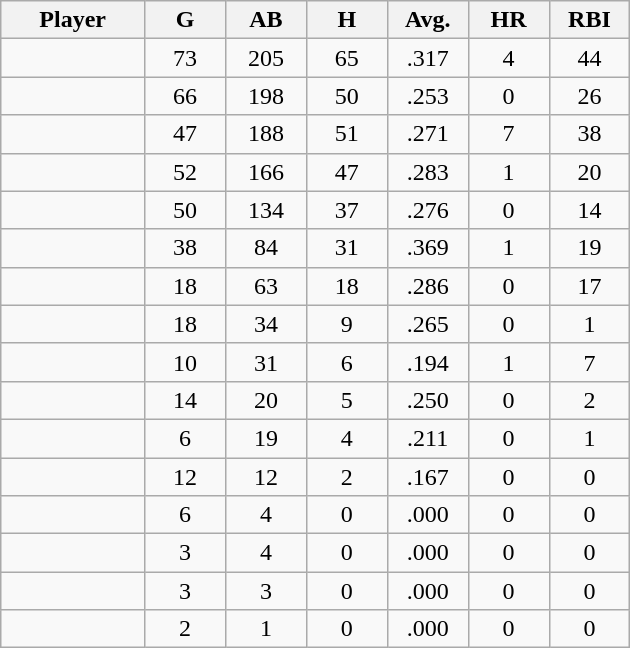<table class="wikitable sortable">
<tr>
<th bgcolor="#DDDDFF" width="16%">Player</th>
<th bgcolor="#DDDDFF" width="9%">G</th>
<th bgcolor="#DDDDFF" width="9%">AB</th>
<th bgcolor="#DDDDFF" width="9%">H</th>
<th bgcolor="#DDDDFF" width="9%">Avg.</th>
<th bgcolor="#DDDDFF" width="9%">HR</th>
<th bgcolor="#DDDDFF" width="9%">RBI</th>
</tr>
<tr align="center">
<td></td>
<td>73</td>
<td>205</td>
<td>65</td>
<td>.317</td>
<td>4</td>
<td>44</td>
</tr>
<tr align="center">
<td></td>
<td>66</td>
<td>198</td>
<td>50</td>
<td>.253</td>
<td>0</td>
<td>26</td>
</tr>
<tr align="center">
<td></td>
<td>47</td>
<td>188</td>
<td>51</td>
<td>.271</td>
<td>7</td>
<td>38</td>
</tr>
<tr align="center">
<td></td>
<td>52</td>
<td>166</td>
<td>47</td>
<td>.283</td>
<td>1</td>
<td>20</td>
</tr>
<tr align="center">
<td></td>
<td>50</td>
<td>134</td>
<td>37</td>
<td>.276</td>
<td>0</td>
<td>14</td>
</tr>
<tr align="center">
<td></td>
<td>38</td>
<td>84</td>
<td>31</td>
<td>.369</td>
<td>1</td>
<td>19</td>
</tr>
<tr align="center">
<td></td>
<td>18</td>
<td>63</td>
<td>18</td>
<td>.286</td>
<td>0</td>
<td>17</td>
</tr>
<tr align="center">
<td></td>
<td>18</td>
<td>34</td>
<td>9</td>
<td>.265</td>
<td>0</td>
<td>1</td>
</tr>
<tr align="center">
<td></td>
<td>10</td>
<td>31</td>
<td>6</td>
<td>.194</td>
<td>1</td>
<td>7</td>
</tr>
<tr align="center">
<td></td>
<td>14</td>
<td>20</td>
<td>5</td>
<td>.250</td>
<td>0</td>
<td>2</td>
</tr>
<tr align="center">
<td></td>
<td>6</td>
<td>19</td>
<td>4</td>
<td>.211</td>
<td>0</td>
<td>1</td>
</tr>
<tr align="center">
<td></td>
<td>12</td>
<td>12</td>
<td>2</td>
<td>.167</td>
<td>0</td>
<td>0</td>
</tr>
<tr align="center">
<td></td>
<td>6</td>
<td>4</td>
<td>0</td>
<td>.000</td>
<td>0</td>
<td>0</td>
</tr>
<tr align="center">
<td></td>
<td>3</td>
<td>4</td>
<td>0</td>
<td>.000</td>
<td>0</td>
<td>0</td>
</tr>
<tr align="center">
<td></td>
<td>3</td>
<td>3</td>
<td>0</td>
<td>.000</td>
<td>0</td>
<td>0</td>
</tr>
<tr align="center">
<td></td>
<td>2</td>
<td>1</td>
<td>0</td>
<td>.000</td>
<td>0</td>
<td>0</td>
</tr>
</table>
